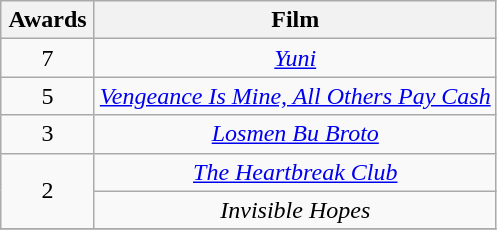<table class="wikitable plainrowheaders" style="text-align:center;">
<tr>
<th scope="col" style="width:55px;">Awards</th>
<th scope="col" style="text-align:center;">Film</th>
</tr>
<tr>
<td>7</td>
<td><em><a href='#'>Yuni</a></em></td>
</tr>
<tr>
<td>5</td>
<td><em><a href='#'>Vengeance Is Mine, All Others Pay Cash</a></em></td>
</tr>
<tr>
<td>3</td>
<td><em><a href='#'>Losmen Bu Broto</a></em></td>
</tr>
<tr>
<td rowspan="2">2</td>
<td><em><a href='#'>The Heartbreak Club</a></em></td>
</tr>
<tr>
<td><em>Invisible Hopes</em></td>
</tr>
<tr>
</tr>
</table>
